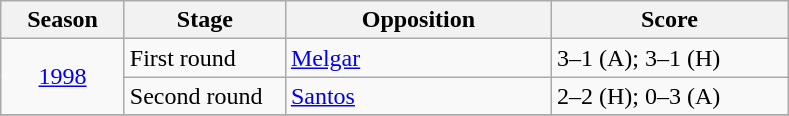<table class="wikitable">
<tr>
<th width=75>Season</th>
<th width=100>Stage</th>
<th width=170>Opposition</th>
<th width=150>Score</th>
</tr>
<tr>
<td align=center rowspan=2><a href='#'>1998</a></td>
<td>First round</td>
<td> <a href='#'>Melgar</a></td>
<td>3–1 (A); 3–1 (H)</td>
</tr>
<tr>
<td>Second round</td>
<td> <a href='#'>Santos</a></td>
<td>2–2 (H); 0–3 (A)</td>
</tr>
<tr>
</tr>
</table>
